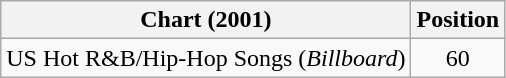<table class="wikitable">
<tr>
<th>Chart (2001)</th>
<th>Position</th>
</tr>
<tr>
<td>US Hot R&B/Hip-Hop Songs (<em>Billboard</em>)</td>
<td style="text-align:center;">60</td>
</tr>
</table>
